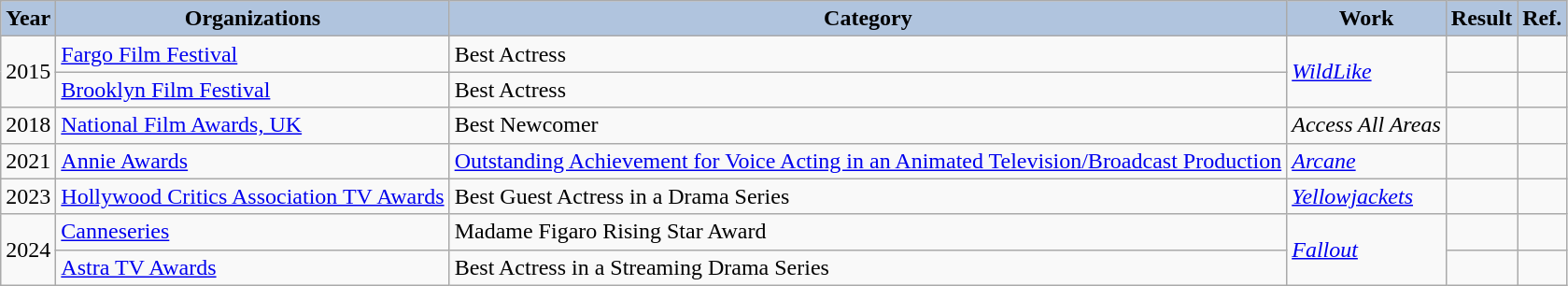<table class="wikitable">
<tr>
<th style="background:#B0C4DE;">Year</th>
<th style="background:#B0C4DE;">Organizations</th>
<th style="background:#B0C4DE;">Category</th>
<th style="background:#B0C4DE;">Work</th>
<th style="background:#B0C4DE;">Result</th>
<th style="background:#B0C4DE;">Ref.</th>
</tr>
<tr>
<td rowspan="2">2015</td>
<td><a href='#'>Fargo Film Festival</a></td>
<td>Best Actress</td>
<td rowspan="2"><em><a href='#'>WildLike</a></em></td>
<td></td>
<td></td>
</tr>
<tr>
<td><a href='#'>Brooklyn Film Festival</a></td>
<td>Best Actress</td>
<td></td>
<td></td>
</tr>
<tr>
<td>2018</td>
<td><a href='#'>National Film Awards, UK</a></td>
<td>Best Newcomer</td>
<td><em>Access All Areas</em></td>
<td></td>
<td></td>
</tr>
<tr>
<td>2021</td>
<td><a href='#'>Annie Awards</a></td>
<td><a href='#'>Outstanding Achievement for Voice Acting in an Animated Television/Broadcast Production</a></td>
<td><em><a href='#'>Arcane</a></em></td>
<td></td>
<td></td>
</tr>
<tr>
<td>2023</td>
<td><a href='#'>Hollywood Critics Association TV Awards</a></td>
<td>Best Guest Actress in a Drama Series</td>
<td><em><a href='#'>Yellowjackets</a></em></td>
<td></td>
<td></td>
</tr>
<tr>
<td rowspan="2">2024</td>
<td><a href='#'>Canneseries</a></td>
<td>Madame Figaro Rising Star Award</td>
<td rowspan="2"><em><a href='#'>Fallout</a></em></td>
<td></td>
<td></td>
</tr>
<tr>
<td><a href='#'>Astra TV Awards</a></td>
<td>Best Actress in a Streaming Drama Series</td>
<td></td>
<td></td>
</tr>
</table>
